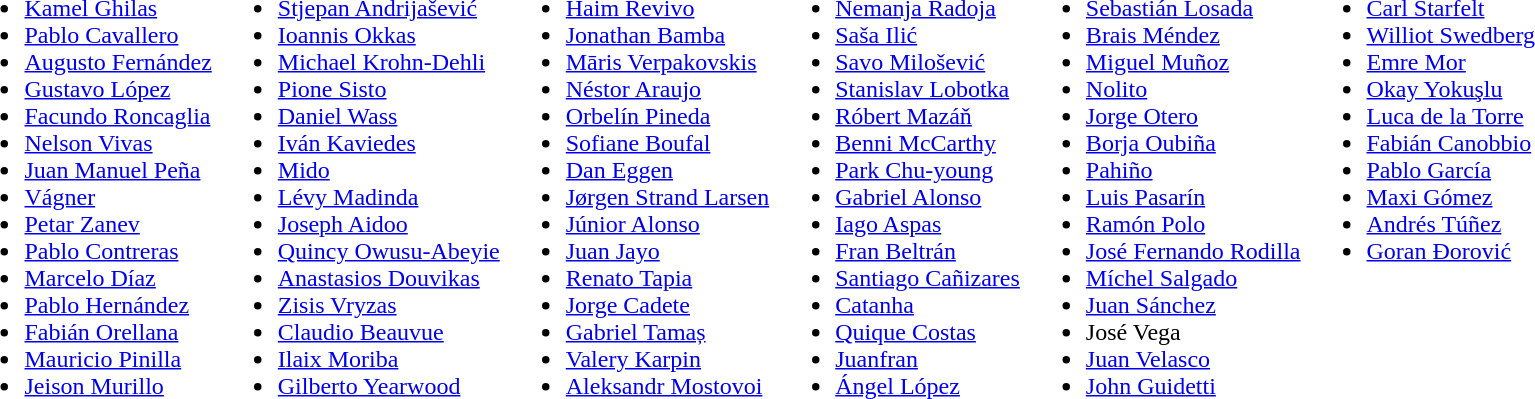<table>
<tr style="vertical-align: top;">
<td><br><ul><li> <a href='#'>Kamel Ghilas</a></li><li> <a href='#'>Pablo Cavallero</a></li><li> <a href='#'>Augusto Fernández</a></li><li> <a href='#'>Gustavo López</a></li><li> <a href='#'>Facundo Roncaglia</a></li><li> <a href='#'>Nelson Vivas</a></li><li> <a href='#'>Juan Manuel Peña</a></li><li> <a href='#'>Vágner</a></li><li> <a href='#'>Petar Zanev</a></li><li> <a href='#'>Pablo Contreras</a></li><li> <a href='#'>Marcelo Díaz</a></li><li> <a href='#'>Pablo Hernández</a></li><li> <a href='#'>Fabián Orellana</a></li><li> <a href='#'>Mauricio Pinilla</a></li><li> <a href='#'>Jeison Murillo</a></li></ul></td>
<td><br><ul><li> <a href='#'>Stjepan Andrijašević</a></li><li> <a href='#'>Ioannis Okkas</a></li><li> <a href='#'>Michael Krohn-Dehli</a></li><li> <a href='#'>Pione Sisto</a></li><li> <a href='#'>Daniel Wass</a></li><li> <a href='#'>Iván Kaviedes</a></li><li> <a href='#'>Mido</a></li><li> <a href='#'>Lévy Madinda</a></li><li> <a href='#'>Joseph Aidoo</a></li><li> <a href='#'>Quincy Owusu-Abeyie</a></li><li> <a href='#'>Anastasios Douvikas</a></li><li> <a href='#'>Zisis Vryzas</a></li><li> <a href='#'>Claudio Beauvue</a></li><li> <a href='#'>Ilaix Moriba</a></li><li> <a href='#'>Gilberto Yearwood</a></li></ul></td>
<td><br><ul><li> <a href='#'>Haim Revivo</a></li><li> <a href='#'>Jonathan Bamba</a></li><li> <a href='#'>Māris Verpakovskis</a></li><li> <a href='#'>Néstor Araujo</a></li><li> <a href='#'>Orbelín Pineda</a></li><li> <a href='#'>Sofiane Boufal</a></li><li> <a href='#'>Dan Eggen</a></li><li> <a href='#'>Jørgen Strand Larsen</a></li><li> <a href='#'>Júnior Alonso</a></li><li> <a href='#'>Juan Jayo</a></li><li> <a href='#'>Renato Tapia</a></li><li> <a href='#'>Jorge Cadete</a></li><li> <a href='#'>Gabriel Tamaș</a></li><li> <a href='#'>Valery Karpin</a></li><li> <a href='#'>Aleksandr Mostovoi</a></li></ul></td>
<td><br><ul><li> <a href='#'>Nemanja Radoja</a></li><li> <a href='#'>Saša Ilić</a></li><li> <a href='#'>Savo Milošević</a></li><li> <a href='#'>Stanislav Lobotka</a></li><li> <a href='#'>Róbert Mazáň</a></li><li> <a href='#'>Benni McCarthy</a></li><li> <a href='#'>Park Chu-young</a></li><li> <a href='#'>Gabriel Alonso</a></li><li> <a href='#'>Iago Aspas</a></li><li> <a href='#'>Fran Beltrán</a></li><li> <a href='#'>Santiago Cañizares</a></li><li> <a href='#'>Catanha</a></li><li> <a href='#'>Quique Costas</a></li><li> <a href='#'>Juanfran</a></li><li> <a href='#'>Ángel López</a></li></ul></td>
<td><br><ul><li> <a href='#'>Sebastián Losada</a></li><li> <a href='#'>Brais Méndez</a></li><li> <a href='#'>Miguel Muñoz</a></li><li> <a href='#'>Nolito</a></li><li> <a href='#'>Jorge Otero</a></li><li> <a href='#'>Borja Oubiña</a></li><li> <a href='#'>Pahiño</a></li><li> <a href='#'>Luis Pasarín</a></li><li> <a href='#'>Ramón Polo</a></li><li> <a href='#'>José Fernando Rodilla</a></li><li> <a href='#'>Míchel Salgado</a></li><li> <a href='#'>Juan Sánchez</a></li><li> José Vega</li><li> <a href='#'>Juan Velasco</a></li><li> <a href='#'>John Guidetti</a></li></ul></td>
<td><br><ul><li> <a href='#'>Carl Starfelt</a></li><li> <a href='#'>Williot Swedberg</a></li><li> <a href='#'>Emre Mor</a></li><li> <a href='#'>Okay Yokuşlu</a></li><li> <a href='#'>Luca de la Torre</a></li><li> <a href='#'>Fabián Canobbio</a></li><li> <a href='#'>Pablo García</a></li><li> <a href='#'>Maxi Gómez</a></li><li> <a href='#'>Andrés Túñez</a></li><li> <a href='#'>Goran Đorović</a></li></ul></td>
</tr>
</table>
